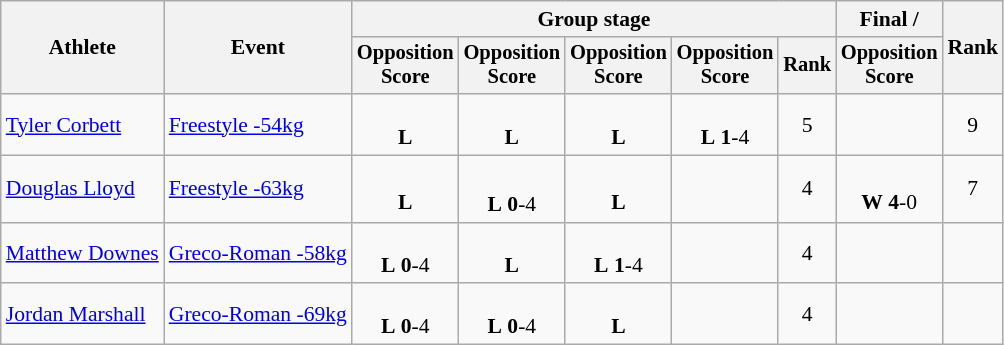<table class="wikitable" style="font-size:90%">
<tr>
<th rowspan=2>Athlete</th>
<th rowspan=2>Event</th>
<th colspan=5>Group stage</th>
<th>Final / </th>
<th rowspan=2>Rank</th>
</tr>
<tr style="font-size:95%">
<th>Opposition<br>Score</th>
<th>Opposition<br>Score</th>
<th>Opposition<br>Score</th>
<th>Opposition<br>Score</th>
<th>Rank</th>
<th>Opposition<br>Score</th>
</tr>
<tr align=center>
<td align=left><a href='#'>Tyler Corbett</a></td>
<td align=left><a href='#'>Freestyle -54kg</a></td>
<td><br><strong>L</strong></td>
<td><br><strong>L</strong></td>
<td><br><strong>L</strong></td>
<td><br><strong>L</strong> <strong>1</strong>-4</td>
<td>5</td>
<td></td>
<td>9</td>
</tr>
<tr align=center>
<td align=left><a href='#'>Douglas Lloyd</a></td>
<td align=left><a href='#'>Freestyle -63kg</a></td>
<td><br><strong>L</strong></td>
<td><br><strong>L</strong> <strong>0</strong>-4 <sup></sup></td>
<td><br><strong>L</strong></td>
<td></td>
<td>4 </td>
<td><br><strong>W</strong> <strong>4</strong>-0</td>
<td>7</td>
</tr>
<tr align=center>
<td align=left><a href='#'>Matthew Downes</a></td>
<td align=left><a href='#'>Greco-Roman -58kg</a></td>
<td><br><strong>L</strong> <strong>0</strong>-4</td>
<td><br><strong>L</strong></td>
<td><br><strong>L</strong> <strong>1</strong>-4</td>
<td></td>
<td>4 </td>
<td><br></td>
<td></td>
</tr>
<tr align=center>
<td align=left><a href='#'>Jordan Marshall</a></td>
<td align=left><a href='#'>Greco-Roman -69kg</a></td>
<td><br><strong>L</strong> <strong>0</strong>-4</td>
<td><br><strong>L</strong> <strong>0</strong>-4</td>
<td><br><strong>L</strong></td>
<td></td>
<td>4 </td>
<td><br></td>
<td></td>
</tr>
</table>
